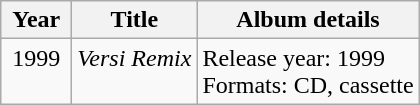<table class="wikitable">
<tr>
<th align="center" valign="top" width="40">Year</th>
<th align="left" valign="top">Title</th>
<th align="left" valign="top">Album details</th>
</tr>
<tr>
<td align="center" valign="top">1999</td>
<td align="left" valign="top"><em>Versi Remix</em></td>
<td align="left" valign="top">Release year: 1999 <br> Formats: CD, cassette</td>
</tr>
</table>
